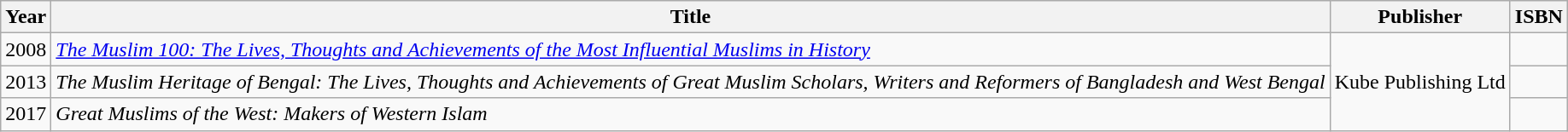<table class="wikitable sortable">
<tr>
<th>Year</th>
<th>Title</th>
<th>Publisher</th>
<th>ISBN</th>
</tr>
<tr>
<td rowspan="1">2008</td>
<td><em><a href='#'>The Muslim 100: The Lives, Thoughts and Achievements of the Most Influential Muslims in History</a></em></td>
<td rowspan="3">Kube Publishing Ltd</td>
<td></td>
</tr>
<tr>
<td rowspan="1">2013</td>
<td><em>The Muslim Heritage of Bengal: The Lives, Thoughts and Achievements of Great Muslim Scholars, Writers and Reformers of Bangladesh and West Bengal</em></td>
<td></td>
</tr>
<tr>
<td>2017</td>
<td><em>Great Muslims of the West: Makers of Western Islam</em></td>
<td></td>
</tr>
</table>
